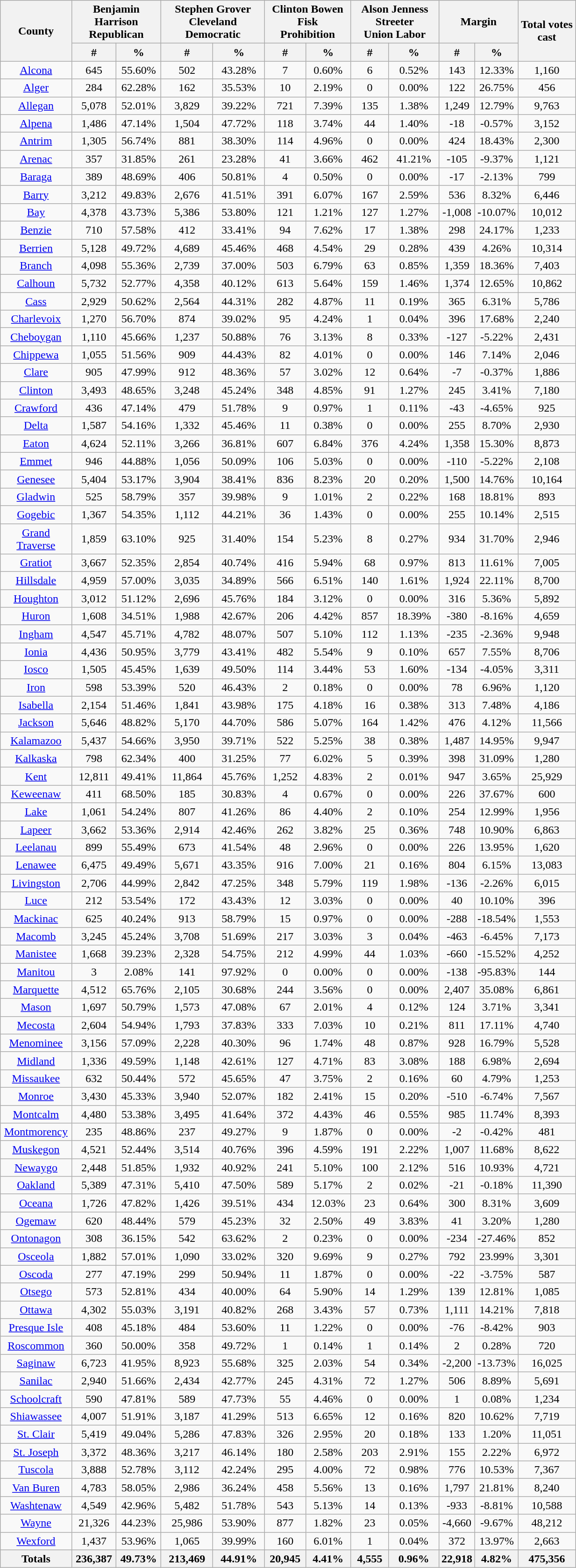<table width="65%" class="wikitable sortable">
<tr>
<th colspan="1" rowspan="2">County</th>
<th style="text-align:center;" colspan="2">Benjamin Harrison<br>Republican</th>
<th style="text-align:center;" colspan="2">Stephen Grover Cleveland<br>Democratic</th>
<th style="text-align:center;" colspan="2">Clinton Bowen Fisk<br>Prohibition</th>
<th style="text-align:center;" colspan="2">Alson Jenness Streeter<br>Union Labor</th>
<th style="text-align:center;" colspan="2">Margin</th>
<th colspan="1" rowspan="2" style="text-align:center;">Total votes cast</th>
</tr>
<tr>
<th style="text-align:center;" data-sort-type="number">#</th>
<th style="text-align:center;" data-sort-type="number">%</th>
<th style="text-align:center;" data-sort-type="number">#</th>
<th style="text-align:center;" data-sort-type="number">%</th>
<th style="text-align:center;" data-sort-type="number">#</th>
<th style="text-align:center;" data-sort-type="number">%</th>
<th style="text-align:center;" data-sort-type="number">#</th>
<th style="text-align:center;" data-sort-type="number">%</th>
<th style="text-align:center;" data-sort-type="number">#</th>
<th style="text-align:center;" data-sort-type="number">%</th>
</tr>
<tr style="text-align:center;">
<td><a href='#'>Alcona</a></td>
<td>645</td>
<td>55.60%</td>
<td>502</td>
<td>43.28%</td>
<td>7</td>
<td>0.60%</td>
<td>6</td>
<td>0.52%</td>
<td>143</td>
<td>12.33%</td>
<td>1,160</td>
</tr>
<tr style="text-align:center;">
<td><a href='#'>Alger</a></td>
<td>284</td>
<td>62.28%</td>
<td>162</td>
<td>35.53%</td>
<td>10</td>
<td>2.19%</td>
<td>0</td>
<td>0.00%</td>
<td>122</td>
<td>26.75%</td>
<td>456</td>
</tr>
<tr style="text-align:center;">
<td><a href='#'>Allegan</a></td>
<td>5,078</td>
<td>52.01%</td>
<td>3,829</td>
<td>39.22%</td>
<td>721</td>
<td>7.39%</td>
<td>135</td>
<td>1.38%</td>
<td>1,249</td>
<td>12.79%</td>
<td>9,763</td>
</tr>
<tr style="text-align:center;">
<td><a href='#'>Alpena</a></td>
<td>1,486</td>
<td>47.14%</td>
<td>1,504</td>
<td>47.72%</td>
<td>118</td>
<td>3.74%</td>
<td>44</td>
<td>1.40%</td>
<td>-18</td>
<td>-0.57%</td>
<td>3,152</td>
</tr>
<tr style="text-align:center;">
<td><a href='#'>Antrim</a></td>
<td>1,305</td>
<td>56.74%</td>
<td>881</td>
<td>38.30%</td>
<td>114</td>
<td>4.96%</td>
<td>0</td>
<td>0.00%</td>
<td>424</td>
<td>18.43%</td>
<td>2,300</td>
</tr>
<tr style="text-align:center;">
<td><a href='#'>Arenac</a></td>
<td>357</td>
<td>31.85%</td>
<td>261</td>
<td>23.28%</td>
<td>41</td>
<td>3.66%</td>
<td>462</td>
<td>41.21%</td>
<td>-105</td>
<td>-9.37%</td>
<td>1,121</td>
</tr>
<tr style="text-align:center;">
<td><a href='#'>Baraga</a></td>
<td>389</td>
<td>48.69%</td>
<td>406</td>
<td>50.81%</td>
<td>4</td>
<td>0.50%</td>
<td>0</td>
<td>0.00%</td>
<td>-17</td>
<td>-2.13%</td>
<td>799</td>
</tr>
<tr style="text-align:center;">
<td><a href='#'>Barry</a></td>
<td>3,212</td>
<td>49.83%</td>
<td>2,676</td>
<td>41.51%</td>
<td>391</td>
<td>6.07%</td>
<td>167</td>
<td>2.59%</td>
<td>536</td>
<td>8.32%</td>
<td>6,446</td>
</tr>
<tr style="text-align:center;">
<td><a href='#'>Bay</a></td>
<td>4,378</td>
<td>43.73%</td>
<td>5,386</td>
<td>53.80%</td>
<td>121</td>
<td>1.21%</td>
<td>127</td>
<td>1.27%</td>
<td>-1,008</td>
<td>-10.07%</td>
<td>10,012</td>
</tr>
<tr style="text-align:center;">
<td><a href='#'>Benzie</a></td>
<td>710</td>
<td>57.58%</td>
<td>412</td>
<td>33.41%</td>
<td>94</td>
<td>7.62%</td>
<td>17</td>
<td>1.38%</td>
<td>298</td>
<td>24.17%</td>
<td>1,233</td>
</tr>
<tr style="text-align:center;">
<td><a href='#'>Berrien</a></td>
<td>5,128</td>
<td>49.72%</td>
<td>4,689</td>
<td>45.46%</td>
<td>468</td>
<td>4.54%</td>
<td>29</td>
<td>0.28%</td>
<td>439</td>
<td>4.26%</td>
<td>10,314</td>
</tr>
<tr style="text-align:center;">
<td><a href='#'>Branch</a></td>
<td>4,098</td>
<td>55.36%</td>
<td>2,739</td>
<td>37.00%</td>
<td>503</td>
<td>6.79%</td>
<td>63</td>
<td>0.85%</td>
<td>1,359</td>
<td>18.36%</td>
<td>7,403</td>
</tr>
<tr style="text-align:center;">
<td><a href='#'>Calhoun</a></td>
<td>5,732</td>
<td>52.77%</td>
<td>4,358</td>
<td>40.12%</td>
<td>613</td>
<td>5.64%</td>
<td>159</td>
<td>1.46%</td>
<td>1,374</td>
<td>12.65%</td>
<td>10,862</td>
</tr>
<tr style="text-align:center;">
<td><a href='#'>Cass</a></td>
<td>2,929</td>
<td>50.62%</td>
<td>2,564</td>
<td>44.31%</td>
<td>282</td>
<td>4.87%</td>
<td>11</td>
<td>0.19%</td>
<td>365</td>
<td>6.31%</td>
<td>5,786</td>
</tr>
<tr style="text-align:center;">
<td><a href='#'>Charlevoix</a></td>
<td>1,270</td>
<td>56.70%</td>
<td>874</td>
<td>39.02%</td>
<td>95</td>
<td>4.24%</td>
<td>1</td>
<td>0.04%</td>
<td>396</td>
<td>17.68%</td>
<td>2,240</td>
</tr>
<tr style="text-align:center;">
<td><a href='#'>Cheboygan</a></td>
<td>1,110</td>
<td>45.66%</td>
<td>1,237</td>
<td>50.88%</td>
<td>76</td>
<td>3.13%</td>
<td>8</td>
<td>0.33%</td>
<td>-127</td>
<td>-5.22%</td>
<td>2,431</td>
</tr>
<tr style="text-align:center;">
<td><a href='#'>Chippewa</a></td>
<td>1,055</td>
<td>51.56%</td>
<td>909</td>
<td>44.43%</td>
<td>82</td>
<td>4.01%</td>
<td>0</td>
<td>0.00%</td>
<td>146</td>
<td>7.14%</td>
<td>2,046</td>
</tr>
<tr style="text-align:center;">
<td><a href='#'>Clare</a></td>
<td>905</td>
<td>47.99%</td>
<td>912</td>
<td>48.36%</td>
<td>57</td>
<td>3.02%</td>
<td>12</td>
<td>0.64%</td>
<td>-7</td>
<td>-0.37%</td>
<td>1,886</td>
</tr>
<tr style="text-align:center;">
<td><a href='#'>Clinton</a></td>
<td>3,493</td>
<td>48.65%</td>
<td>3,248</td>
<td>45.24%</td>
<td>348</td>
<td>4.85%</td>
<td>91</td>
<td>1.27%</td>
<td>245</td>
<td>3.41%</td>
<td>7,180</td>
</tr>
<tr style="text-align:center;">
<td><a href='#'>Crawford</a></td>
<td>436</td>
<td>47.14%</td>
<td>479</td>
<td>51.78%</td>
<td>9</td>
<td>0.97%</td>
<td>1</td>
<td>0.11%</td>
<td>-43</td>
<td>-4.65%</td>
<td>925</td>
</tr>
<tr style="text-align:center;">
<td><a href='#'>Delta</a></td>
<td>1,587</td>
<td>54.16%</td>
<td>1,332</td>
<td>45.46%</td>
<td>11</td>
<td>0.38%</td>
<td>0</td>
<td>0.00%</td>
<td>255</td>
<td>8.70%</td>
<td>2,930</td>
</tr>
<tr style="text-align:center;">
<td><a href='#'>Eaton</a></td>
<td>4,624</td>
<td>52.11%</td>
<td>3,266</td>
<td>36.81%</td>
<td>607</td>
<td>6.84%</td>
<td>376</td>
<td>4.24%</td>
<td>1,358</td>
<td>15.30%</td>
<td>8,873</td>
</tr>
<tr style="text-align:center;">
<td><a href='#'>Emmet</a></td>
<td>946</td>
<td>44.88%</td>
<td>1,056</td>
<td>50.09%</td>
<td>106</td>
<td>5.03%</td>
<td>0</td>
<td>0.00%</td>
<td>-110</td>
<td>-5.22%</td>
<td>2,108</td>
</tr>
<tr style="text-align:center;">
<td><a href='#'>Genesee</a></td>
<td>5,404</td>
<td>53.17%</td>
<td>3,904</td>
<td>38.41%</td>
<td>836</td>
<td>8.23%</td>
<td>20</td>
<td>0.20%</td>
<td>1,500</td>
<td>14.76%</td>
<td>10,164</td>
</tr>
<tr style="text-align:center;">
<td><a href='#'>Gladwin</a></td>
<td>525</td>
<td>58.79%</td>
<td>357</td>
<td>39.98%</td>
<td>9</td>
<td>1.01%</td>
<td>2</td>
<td>0.22%</td>
<td>168</td>
<td>18.81%</td>
<td>893</td>
</tr>
<tr style="text-align:center;">
<td><a href='#'>Gogebic</a></td>
<td>1,367</td>
<td>54.35%</td>
<td>1,112</td>
<td>44.21%</td>
<td>36</td>
<td>1.43%</td>
<td>0</td>
<td>0.00%</td>
<td>255</td>
<td>10.14%</td>
<td>2,515</td>
</tr>
<tr style="text-align:center;">
<td><a href='#'>Grand Traverse</a></td>
<td>1,859</td>
<td>63.10%</td>
<td>925</td>
<td>31.40%</td>
<td>154</td>
<td>5.23%</td>
<td>8</td>
<td>0.27%</td>
<td>934</td>
<td>31.70%</td>
<td>2,946</td>
</tr>
<tr style="text-align:center;">
<td><a href='#'>Gratiot</a></td>
<td>3,667</td>
<td>52.35%</td>
<td>2,854</td>
<td>40.74%</td>
<td>416</td>
<td>5.94%</td>
<td>68</td>
<td>0.97%</td>
<td>813</td>
<td>11.61%</td>
<td>7,005</td>
</tr>
<tr style="text-align:center;">
<td><a href='#'>Hillsdale</a></td>
<td>4,959</td>
<td>57.00%</td>
<td>3,035</td>
<td>34.89%</td>
<td>566</td>
<td>6.51%</td>
<td>140</td>
<td>1.61%</td>
<td>1,924</td>
<td>22.11%</td>
<td>8,700</td>
</tr>
<tr style="text-align:center;">
<td><a href='#'>Houghton</a></td>
<td>3,012</td>
<td>51.12%</td>
<td>2,696</td>
<td>45.76%</td>
<td>184</td>
<td>3.12%</td>
<td>0</td>
<td>0.00%</td>
<td>316</td>
<td>5.36%</td>
<td>5,892</td>
</tr>
<tr style="text-align:center;">
<td><a href='#'>Huron</a></td>
<td>1,608</td>
<td>34.51%</td>
<td>1,988</td>
<td>42.67%</td>
<td>206</td>
<td>4.42%</td>
<td>857</td>
<td>18.39%</td>
<td>-380</td>
<td>-8.16%</td>
<td>4,659</td>
</tr>
<tr style="text-align:center;">
<td><a href='#'>Ingham</a></td>
<td>4,547</td>
<td>45.71%</td>
<td>4,782</td>
<td>48.07%</td>
<td>507</td>
<td>5.10%</td>
<td>112</td>
<td>1.13%</td>
<td>-235</td>
<td>-2.36%</td>
<td>9,948</td>
</tr>
<tr style="text-align:center;">
<td><a href='#'>Ionia</a></td>
<td>4,436</td>
<td>50.95%</td>
<td>3,779</td>
<td>43.41%</td>
<td>482</td>
<td>5.54%</td>
<td>9</td>
<td>0.10%</td>
<td>657</td>
<td>7.55%</td>
<td>8,706</td>
</tr>
<tr style="text-align:center;">
<td><a href='#'>Iosco</a></td>
<td>1,505</td>
<td>45.45%</td>
<td>1,639</td>
<td>49.50%</td>
<td>114</td>
<td>3.44%</td>
<td>53</td>
<td>1.60%</td>
<td>-134</td>
<td>-4.05%</td>
<td>3,311</td>
</tr>
<tr style="text-align:center;">
<td><a href='#'>Iron</a></td>
<td>598</td>
<td>53.39%</td>
<td>520</td>
<td>46.43%</td>
<td>2</td>
<td>0.18%</td>
<td>0</td>
<td>0.00%</td>
<td>78</td>
<td>6.96%</td>
<td>1,120</td>
</tr>
<tr style="text-align:center;">
<td><a href='#'>Isabella</a></td>
<td>2,154</td>
<td>51.46%</td>
<td>1,841</td>
<td>43.98%</td>
<td>175</td>
<td>4.18%</td>
<td>16</td>
<td>0.38%</td>
<td>313</td>
<td>7.48%</td>
<td>4,186</td>
</tr>
<tr style="text-align:center;">
<td><a href='#'>Jackson</a></td>
<td>5,646</td>
<td>48.82%</td>
<td>5,170</td>
<td>44.70%</td>
<td>586</td>
<td>5.07%</td>
<td>164</td>
<td>1.42%</td>
<td>476</td>
<td>4.12%</td>
<td>11,566</td>
</tr>
<tr style="text-align:center;">
<td><a href='#'>Kalamazoo</a></td>
<td>5,437</td>
<td>54.66%</td>
<td>3,950</td>
<td>39.71%</td>
<td>522</td>
<td>5.25%</td>
<td>38</td>
<td>0.38%</td>
<td>1,487</td>
<td>14.95%</td>
<td>9,947</td>
</tr>
<tr style="text-align:center;">
<td><a href='#'>Kalkaska</a></td>
<td>798</td>
<td>62.34%</td>
<td>400</td>
<td>31.25%</td>
<td>77</td>
<td>6.02%</td>
<td>5</td>
<td>0.39%</td>
<td>398</td>
<td>31.09%</td>
<td>1,280</td>
</tr>
<tr style="text-align:center;">
<td><a href='#'>Kent</a></td>
<td>12,811</td>
<td>49.41%</td>
<td>11,864</td>
<td>45.76%</td>
<td>1,252</td>
<td>4.83%</td>
<td>2</td>
<td>0.01%</td>
<td>947</td>
<td>3.65%</td>
<td>25,929</td>
</tr>
<tr style="text-align:center;">
<td><a href='#'>Keweenaw</a></td>
<td>411</td>
<td>68.50%</td>
<td>185</td>
<td>30.83%</td>
<td>4</td>
<td>0.67%</td>
<td>0</td>
<td>0.00%</td>
<td>226</td>
<td>37.67%</td>
<td>600</td>
</tr>
<tr style="text-align:center;">
<td><a href='#'>Lake</a></td>
<td>1,061</td>
<td>54.24%</td>
<td>807</td>
<td>41.26%</td>
<td>86</td>
<td>4.40%</td>
<td>2</td>
<td>0.10%</td>
<td>254</td>
<td>12.99%</td>
<td>1,956</td>
</tr>
<tr style="text-align:center;">
<td><a href='#'>Lapeer</a></td>
<td>3,662</td>
<td>53.36%</td>
<td>2,914</td>
<td>42.46%</td>
<td>262</td>
<td>3.82%</td>
<td>25</td>
<td>0.36%</td>
<td>748</td>
<td>10.90%</td>
<td>6,863</td>
</tr>
<tr style="text-align:center;">
<td><a href='#'>Leelanau</a></td>
<td>899</td>
<td>55.49%</td>
<td>673</td>
<td>41.54%</td>
<td>48</td>
<td>2.96%</td>
<td>0</td>
<td>0.00%</td>
<td>226</td>
<td>13.95%</td>
<td>1,620</td>
</tr>
<tr style="text-align:center;">
<td><a href='#'>Lenawee</a></td>
<td>6,475</td>
<td>49.49%</td>
<td>5,671</td>
<td>43.35%</td>
<td>916</td>
<td>7.00%</td>
<td>21</td>
<td>0.16%</td>
<td>804</td>
<td>6.15%</td>
<td>13,083</td>
</tr>
<tr style="text-align:center;">
<td><a href='#'>Livingston</a></td>
<td>2,706</td>
<td>44.99%</td>
<td>2,842</td>
<td>47.25%</td>
<td>348</td>
<td>5.79%</td>
<td>119</td>
<td>1.98%</td>
<td>-136</td>
<td>-2.26%</td>
<td>6,015</td>
</tr>
<tr style="text-align:center;">
<td><a href='#'>Luce</a></td>
<td>212</td>
<td>53.54%</td>
<td>172</td>
<td>43.43%</td>
<td>12</td>
<td>3.03%</td>
<td>0</td>
<td>0.00%</td>
<td>40</td>
<td>10.10%</td>
<td>396</td>
</tr>
<tr style="text-align:center;">
<td><a href='#'>Mackinac</a></td>
<td>625</td>
<td>40.24%</td>
<td>913</td>
<td>58.79%</td>
<td>15</td>
<td>0.97%</td>
<td>0</td>
<td>0.00%</td>
<td>-288</td>
<td>-18.54%</td>
<td>1,553</td>
</tr>
<tr style="text-align:center;">
<td><a href='#'>Macomb</a></td>
<td>3,245</td>
<td>45.24%</td>
<td>3,708</td>
<td>51.69%</td>
<td>217</td>
<td>3.03%</td>
<td>3</td>
<td>0.04%</td>
<td>-463</td>
<td>-6.45%</td>
<td>7,173</td>
</tr>
<tr style="text-align:center;">
<td><a href='#'>Manistee</a></td>
<td>1,668</td>
<td>39.23%</td>
<td>2,328</td>
<td>54.75%</td>
<td>212</td>
<td>4.99%</td>
<td>44</td>
<td>1.03%</td>
<td>-660</td>
<td>-15.52%</td>
<td>4,252</td>
</tr>
<tr style="text-align:center;">
<td><a href='#'>Manitou</a></td>
<td>3</td>
<td>2.08%</td>
<td>141</td>
<td>97.92%</td>
<td>0</td>
<td>0.00%</td>
<td>0</td>
<td>0.00%</td>
<td>-138</td>
<td>-95.83%</td>
<td>144</td>
</tr>
<tr style="text-align:center;">
<td><a href='#'>Marquette</a></td>
<td>4,512</td>
<td>65.76%</td>
<td>2,105</td>
<td>30.68%</td>
<td>244</td>
<td>3.56%</td>
<td>0</td>
<td>0.00%</td>
<td>2,407</td>
<td>35.08%</td>
<td>6,861</td>
</tr>
<tr style="text-align:center;">
<td><a href='#'>Mason</a></td>
<td>1,697</td>
<td>50.79%</td>
<td>1,573</td>
<td>47.08%</td>
<td>67</td>
<td>2.01%</td>
<td>4</td>
<td>0.12%</td>
<td>124</td>
<td>3.71%</td>
<td>3,341</td>
</tr>
<tr style="text-align:center;">
<td><a href='#'>Mecosta</a></td>
<td>2,604</td>
<td>54.94%</td>
<td>1,793</td>
<td>37.83%</td>
<td>333</td>
<td>7.03%</td>
<td>10</td>
<td>0.21%</td>
<td>811</td>
<td>17.11%</td>
<td>4,740</td>
</tr>
<tr style="text-align:center;">
<td><a href='#'>Menominee</a></td>
<td>3,156</td>
<td>57.09%</td>
<td>2,228</td>
<td>40.30%</td>
<td>96</td>
<td>1.74%</td>
<td>48</td>
<td>0.87%</td>
<td>928</td>
<td>16.79%</td>
<td>5,528</td>
</tr>
<tr style="text-align:center;">
<td><a href='#'>Midland</a></td>
<td>1,336</td>
<td>49.59%</td>
<td>1,148</td>
<td>42.61%</td>
<td>127</td>
<td>4.71%</td>
<td>83</td>
<td>3.08%</td>
<td>188</td>
<td>6.98%</td>
<td>2,694</td>
</tr>
<tr style="text-align:center;">
<td><a href='#'>Missaukee</a></td>
<td>632</td>
<td>50.44%</td>
<td>572</td>
<td>45.65%</td>
<td>47</td>
<td>3.75%</td>
<td>2</td>
<td>0.16%</td>
<td>60</td>
<td>4.79%</td>
<td>1,253</td>
</tr>
<tr style="text-align:center;">
<td><a href='#'>Monroe</a></td>
<td>3,430</td>
<td>45.33%</td>
<td>3,940</td>
<td>52.07%</td>
<td>182</td>
<td>2.41%</td>
<td>15</td>
<td>0.20%</td>
<td>-510</td>
<td>-6.74%</td>
<td>7,567</td>
</tr>
<tr style="text-align:center;">
<td><a href='#'>Montcalm</a></td>
<td>4,480</td>
<td>53.38%</td>
<td>3,495</td>
<td>41.64%</td>
<td>372</td>
<td>4.43%</td>
<td>46</td>
<td>0.55%</td>
<td>985</td>
<td>11.74%</td>
<td>8,393</td>
</tr>
<tr style="text-align:center;">
<td><a href='#'>Montmorency</a></td>
<td>235</td>
<td>48.86%</td>
<td>237</td>
<td>49.27%</td>
<td>9</td>
<td>1.87%</td>
<td>0</td>
<td>0.00%</td>
<td>-2</td>
<td>-0.42%</td>
<td>481</td>
</tr>
<tr style="text-align:center;">
<td><a href='#'>Muskegon</a></td>
<td>4,521</td>
<td>52.44%</td>
<td>3,514</td>
<td>40.76%</td>
<td>396</td>
<td>4.59%</td>
<td>191</td>
<td>2.22%</td>
<td>1,007</td>
<td>11.68%</td>
<td>8,622</td>
</tr>
<tr style="text-align:center;">
<td><a href='#'>Newaygo</a></td>
<td>2,448</td>
<td>51.85%</td>
<td>1,932</td>
<td>40.92%</td>
<td>241</td>
<td>5.10%</td>
<td>100</td>
<td>2.12%</td>
<td>516</td>
<td>10.93%</td>
<td>4,721</td>
</tr>
<tr style="text-align:center;">
<td><a href='#'>Oakland</a></td>
<td>5,389</td>
<td>47.31%</td>
<td>5,410</td>
<td>47.50%</td>
<td>589</td>
<td>5.17%</td>
<td>2</td>
<td>0.02%</td>
<td>-21</td>
<td>-0.18%</td>
<td>11,390</td>
</tr>
<tr style="text-align:center;">
<td><a href='#'>Oceana</a></td>
<td>1,726</td>
<td>47.82%</td>
<td>1,426</td>
<td>39.51%</td>
<td>434</td>
<td>12.03%</td>
<td>23</td>
<td>0.64%</td>
<td>300</td>
<td>8.31%</td>
<td>3,609</td>
</tr>
<tr style="text-align:center;">
<td><a href='#'>Ogemaw</a></td>
<td>620</td>
<td>48.44%</td>
<td>579</td>
<td>45.23%</td>
<td>32</td>
<td>2.50%</td>
<td>49</td>
<td>3.83%</td>
<td>41</td>
<td>3.20%</td>
<td>1,280</td>
</tr>
<tr style="text-align:center;">
<td><a href='#'>Ontonagon</a></td>
<td>308</td>
<td>36.15%</td>
<td>542</td>
<td>63.62%</td>
<td>2</td>
<td>0.23%</td>
<td>0</td>
<td>0.00%</td>
<td>-234</td>
<td>-27.46%</td>
<td>852</td>
</tr>
<tr style="text-align:center;">
<td><a href='#'>Osceola</a></td>
<td>1,882</td>
<td>57.01%</td>
<td>1,090</td>
<td>33.02%</td>
<td>320</td>
<td>9.69%</td>
<td>9</td>
<td>0.27%</td>
<td>792</td>
<td>23.99%</td>
<td>3,301</td>
</tr>
<tr style="text-align:center;">
<td><a href='#'>Oscoda</a></td>
<td>277</td>
<td>47.19%</td>
<td>299</td>
<td>50.94%</td>
<td>11</td>
<td>1.87%</td>
<td>0</td>
<td>0.00%</td>
<td>-22</td>
<td>-3.75%</td>
<td>587</td>
</tr>
<tr style="text-align:center;">
<td><a href='#'>Otsego</a></td>
<td>573</td>
<td>52.81%</td>
<td>434</td>
<td>40.00%</td>
<td>64</td>
<td>5.90%</td>
<td>14</td>
<td>1.29%</td>
<td>139</td>
<td>12.81%</td>
<td>1,085</td>
</tr>
<tr style="text-align:center;">
<td><a href='#'>Ottawa</a></td>
<td>4,302</td>
<td>55.03%</td>
<td>3,191</td>
<td>40.82%</td>
<td>268</td>
<td>3.43%</td>
<td>57</td>
<td>0.73%</td>
<td>1,111</td>
<td>14.21%</td>
<td>7,818</td>
</tr>
<tr style="text-align:center;">
<td><a href='#'>Presque Isle</a></td>
<td>408</td>
<td>45.18%</td>
<td>484</td>
<td>53.60%</td>
<td>11</td>
<td>1.22%</td>
<td>0</td>
<td>0.00%</td>
<td>-76</td>
<td>-8.42%</td>
<td>903</td>
</tr>
<tr style="text-align:center;">
<td><a href='#'>Roscommon</a></td>
<td>360</td>
<td>50.00%</td>
<td>358</td>
<td>49.72%</td>
<td>1</td>
<td>0.14%</td>
<td>1</td>
<td>0.14%</td>
<td>2</td>
<td>0.28%</td>
<td>720</td>
</tr>
<tr style="text-align:center;">
<td><a href='#'>Saginaw</a></td>
<td>6,723</td>
<td>41.95%</td>
<td>8,923</td>
<td>55.68%</td>
<td>325</td>
<td>2.03%</td>
<td>54</td>
<td>0.34%</td>
<td>-2,200</td>
<td>-13.73%</td>
<td>16,025</td>
</tr>
<tr style="text-align:center;">
<td><a href='#'>Sanilac</a></td>
<td>2,940</td>
<td>51.66%</td>
<td>2,434</td>
<td>42.77%</td>
<td>245</td>
<td>4.31%</td>
<td>72</td>
<td>1.27%</td>
<td>506</td>
<td>8.89%</td>
<td>5,691</td>
</tr>
<tr style="text-align:center;">
<td><a href='#'>Schoolcraft</a></td>
<td>590</td>
<td>47.81%</td>
<td>589</td>
<td>47.73%</td>
<td>55</td>
<td>4.46%</td>
<td>0</td>
<td>0.00%</td>
<td>1</td>
<td>0.08%</td>
<td>1,234</td>
</tr>
<tr style="text-align:center;">
<td><a href='#'>Shiawassee</a></td>
<td>4,007</td>
<td>51.91%</td>
<td>3,187</td>
<td>41.29%</td>
<td>513</td>
<td>6.65%</td>
<td>12</td>
<td>0.16%</td>
<td>820</td>
<td>10.62%</td>
<td>7,719</td>
</tr>
<tr style="text-align:center;">
<td><a href='#'>St. Clair</a></td>
<td>5,419</td>
<td>49.04%</td>
<td>5,286</td>
<td>47.83%</td>
<td>326</td>
<td>2.95%</td>
<td>20</td>
<td>0.18%</td>
<td>133</td>
<td>1.20%</td>
<td>11,051</td>
</tr>
<tr style="text-align:center;">
<td><a href='#'>St. Joseph</a></td>
<td>3,372</td>
<td>48.36%</td>
<td>3,217</td>
<td>46.14%</td>
<td>180</td>
<td>2.58%</td>
<td>203</td>
<td>2.91%</td>
<td>155</td>
<td>2.22%</td>
<td>6,972</td>
</tr>
<tr style="text-align:center;">
<td><a href='#'>Tuscola</a></td>
<td>3,888</td>
<td>52.78%</td>
<td>3,112</td>
<td>42.24%</td>
<td>295</td>
<td>4.00%</td>
<td>72</td>
<td>0.98%</td>
<td>776</td>
<td>10.53%</td>
<td>7,367</td>
</tr>
<tr style="text-align:center;">
<td><a href='#'>Van Buren</a></td>
<td>4,783</td>
<td>58.05%</td>
<td>2,986</td>
<td>36.24%</td>
<td>458</td>
<td>5.56%</td>
<td>13</td>
<td>0.16%</td>
<td>1,797</td>
<td>21.81%</td>
<td>8,240</td>
</tr>
<tr style="text-align:center;">
<td><a href='#'>Washtenaw</a></td>
<td>4,549</td>
<td>42.96%</td>
<td>5,482</td>
<td>51.78%</td>
<td>543</td>
<td>5.13%</td>
<td>14</td>
<td>0.13%</td>
<td>-933</td>
<td>-8.81%</td>
<td>10,588</td>
</tr>
<tr style="text-align:center;">
<td><a href='#'>Wayne</a></td>
<td>21,326</td>
<td>44.23%</td>
<td>25,986</td>
<td>53.90%</td>
<td>877</td>
<td>1.82%</td>
<td>23</td>
<td>0.05%</td>
<td>-4,660</td>
<td>-9.67%</td>
<td>48,212</td>
</tr>
<tr style="text-align:center;">
<td><a href='#'>Wexford</a></td>
<td>1,437</td>
<td>53.96%</td>
<td>1,065</td>
<td>39.99%</td>
<td>160</td>
<td>6.01%</td>
<td>1</td>
<td>0.04%</td>
<td>372</td>
<td>13.97%</td>
<td>2,663</td>
</tr>
<tr style="text-align:center;">
<th>Totals</th>
<th>236,387</th>
<th>49.73%</th>
<th>213,469</th>
<th>44.91%</th>
<th>20,945</th>
<th>4.41%</th>
<th>4,555</th>
<th>0.96%</th>
<th>22,918</th>
<th>4.82%</th>
<th>475,356</th>
</tr>
</table>
